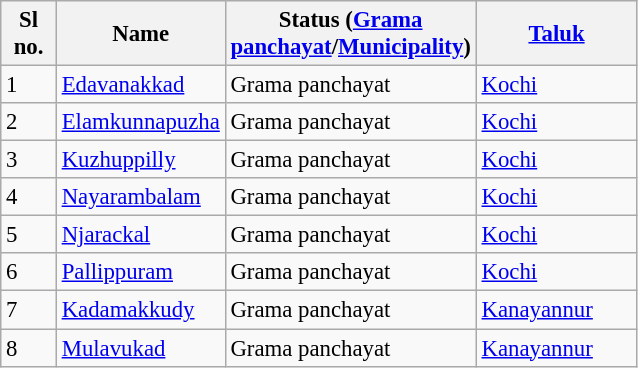<table class="wikitable sortable" style="font-size: 95%;">
<tr>
<th width="30px">Sl no.</th>
<th width="100px">Name</th>
<th width="130px">Status (<a href='#'>Grama panchayat</a>/<a href='#'>Municipality</a>)</th>
<th width="100px"><a href='#'>Taluk</a></th>
</tr>
<tr>
<td>1</td>
<td><a href='#'>Edavanakkad</a></td>
<td>Grama panchayat</td>
<td><a href='#'>Kochi</a></td>
</tr>
<tr>
<td>2</td>
<td><a href='#'>Elamkunnapuzha</a></td>
<td>Grama panchayat</td>
<td><a href='#'>Kochi</a></td>
</tr>
<tr>
<td>3</td>
<td><a href='#'>Kuzhuppilly</a></td>
<td>Grama panchayat</td>
<td><a href='#'>Kochi</a></td>
</tr>
<tr>
<td>4</td>
<td><a href='#'>Nayarambalam</a></td>
<td>Grama panchayat</td>
<td><a href='#'>Kochi</a></td>
</tr>
<tr>
<td>5</td>
<td><a href='#'>Njarackal</a></td>
<td>Grama panchayat</td>
<td><a href='#'>Kochi</a></td>
</tr>
<tr>
<td>6</td>
<td><a href='#'>Pallippuram</a></td>
<td>Grama panchayat</td>
<td><a href='#'>Kochi</a></td>
</tr>
<tr>
<td>7</td>
<td><a href='#'>Kadamakkudy</a></td>
<td>Grama panchayat</td>
<td><a href='#'>Kanayannur</a></td>
</tr>
<tr>
<td>8</td>
<td><a href='#'>Mulavukad</a></td>
<td>Grama panchayat</td>
<td><a href='#'>Kanayannur</a></td>
</tr>
</table>
